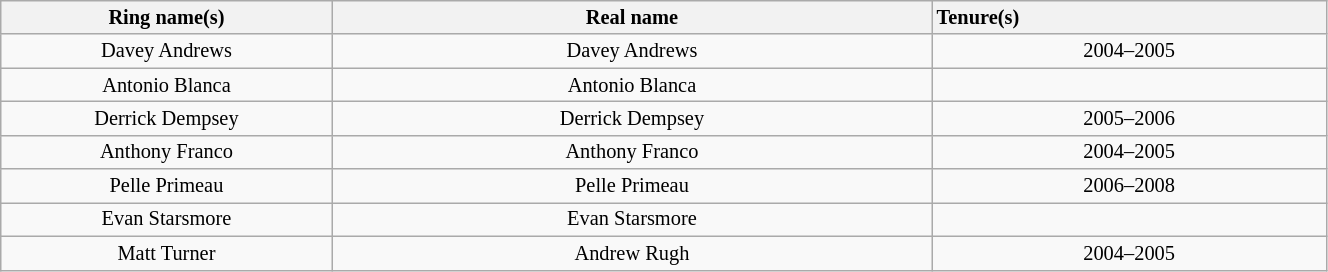<table class="sortable wikitable" style="font-size:85%; text-align:center; width:70%;">
<tr>
<th style="width:25%;">Ring name(s)</th>
<th>Real name</th>
<th style="text-align:left;">Tenure(s)</th>
</tr>
<tr>
<td>Davey Andrews</td>
<td>Davey Andrews</td>
<td>2004–2005</td>
</tr>
<tr>
<td>Antonio Blanca</td>
<td>Antonio Blanca</td>
<td></td>
</tr>
<tr>
<td>Derrick Dempsey</td>
<td>Derrick Dempsey</td>
<td>2005–2006</td>
</tr>
<tr>
<td>Anthony Franco</td>
<td>Anthony Franco</td>
<td>2004–2005</td>
</tr>
<tr>
<td>Pelle Primeau</td>
<td>Pelle Primeau</td>
<td>2006–2008</td>
</tr>
<tr>
<td>Evan Starsmore</td>
<td>Evan Starsmore</td>
<td></td>
</tr>
<tr>
<td>Matt Turner</td>
<td>Andrew Rugh</td>
<td>2004–2005</td>
</tr>
</table>
